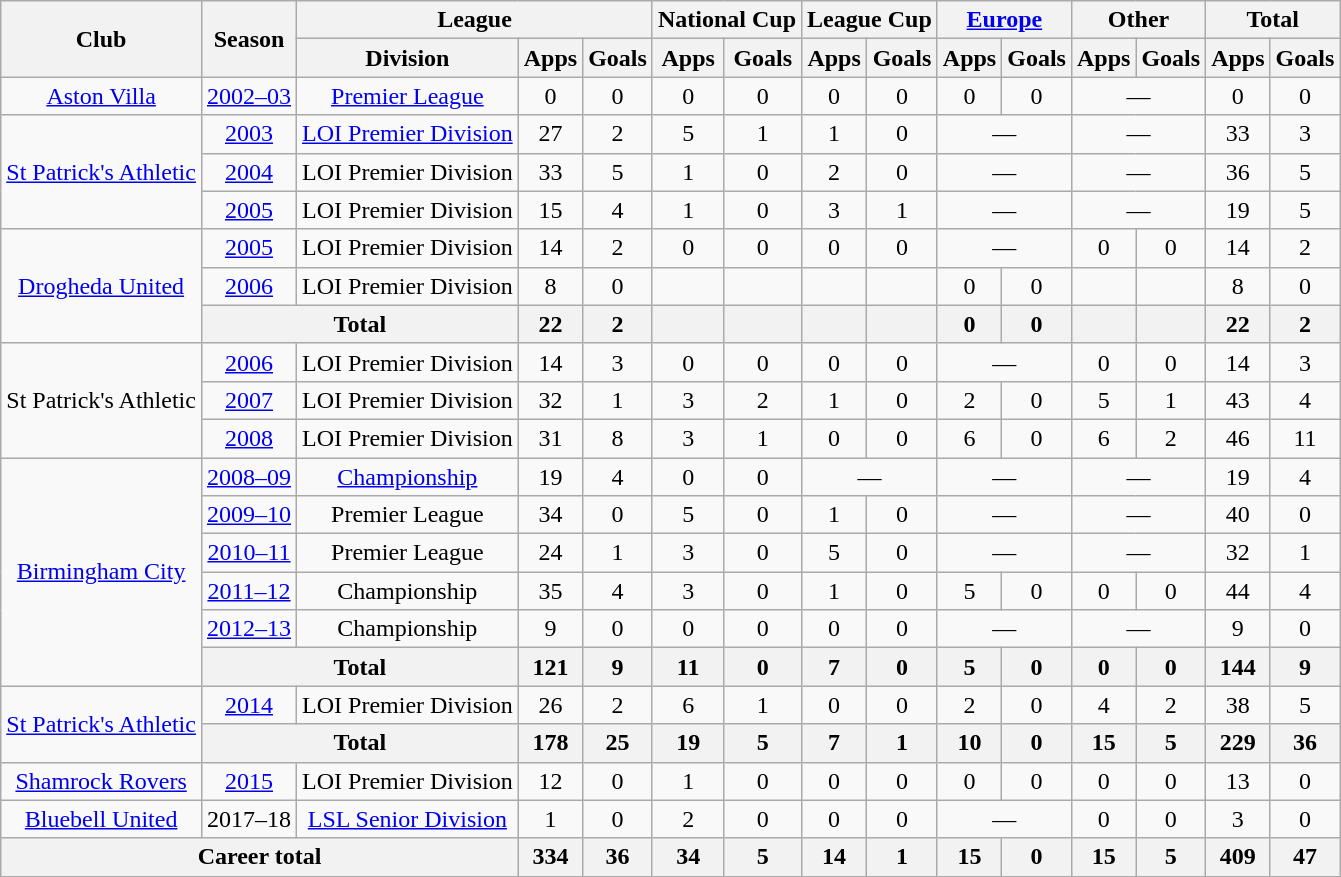<table class="wikitable" style="text-align:center">
<tr>
<th rowspan=2>Club</th>
<th rowspan=2>Season</th>
<th colspan=3>League</th>
<th colspan=2>National Cup</th>
<th colspan=2>League Cup</th>
<th colspan=2><a href='#'>Europe</a></th>
<th colspan=2>Other</th>
<th colspan=2>Total</th>
</tr>
<tr>
<th>Division</th>
<th>Apps</th>
<th>Goals</th>
<th>Apps</th>
<th>Goals</th>
<th>Apps</th>
<th>Goals</th>
<th>Apps</th>
<th>Goals</th>
<th>Apps</th>
<th>Goals</th>
<th>Apps</th>
<th>Goals</th>
</tr>
<tr>
<td><a href='#'>Aston Villa</a></td>
<td><a href='#'>2002–03</a></td>
<td><a href='#'>Premier League</a></td>
<td>0</td>
<td>0</td>
<td>0</td>
<td>0</td>
<td>0</td>
<td>0</td>
<td>0</td>
<td>0</td>
<td colspan=2>—</td>
<td>0</td>
<td>0</td>
</tr>
<tr>
<td rowspan=3><a href='#'>St Patrick's Athletic</a></td>
<td><a href='#'>2003</a></td>
<td><a href='#'>LOI Premier Division</a></td>
<td>27</td>
<td>2</td>
<td>5</td>
<td>1</td>
<td>1</td>
<td>0</td>
<td colspan=2>—</td>
<td colspan=2>—</td>
<td>33</td>
<td>3</td>
</tr>
<tr>
<td><a href='#'>2004</a></td>
<td>LOI Premier Division</td>
<td>33</td>
<td>5</td>
<td>1</td>
<td>0</td>
<td>2</td>
<td>0</td>
<td colspan=2>—</td>
<td colspan=2>—</td>
<td>36</td>
<td>5</td>
</tr>
<tr>
<td><a href='#'>2005</a></td>
<td>LOI Premier Division</td>
<td>15</td>
<td>4</td>
<td>1</td>
<td>0</td>
<td>3</td>
<td>1</td>
<td colspan=2>—</td>
<td colspan=2>—</td>
<td>19</td>
<td>5</td>
</tr>
<tr>
<td rowspan=3><a href='#'>Drogheda United</a></td>
<td><a href='#'>2005</a></td>
<td>LOI Premier Division</td>
<td>14</td>
<td>2</td>
<td>0</td>
<td>0</td>
<td>0</td>
<td>0</td>
<td colspan=2>—</td>
<td>0</td>
<td>0</td>
<td>14</td>
<td>2</td>
</tr>
<tr>
<td><a href='#'>2006</a></td>
<td>LOI Premier Division</td>
<td>8</td>
<td>0</td>
<td></td>
<td></td>
<td></td>
<td></td>
<td>0</td>
<td>0</td>
<td></td>
<td></td>
<td>8</td>
<td>0</td>
</tr>
<tr>
<th colspan=2>Total</th>
<th>22</th>
<th>2</th>
<th></th>
<th></th>
<th></th>
<th></th>
<th>0</th>
<th>0</th>
<th></th>
<th></th>
<th>22</th>
<th>2</th>
</tr>
<tr>
<td rowspan=3>St Patrick's Athletic</td>
<td><a href='#'>2006</a></td>
<td>LOI Premier Division</td>
<td>14</td>
<td>3</td>
<td>0</td>
<td>0</td>
<td>0</td>
<td>0</td>
<td colspan=2>—</td>
<td>0</td>
<td>0</td>
<td>14</td>
<td>3</td>
</tr>
<tr>
<td><a href='#'>2007</a></td>
<td>LOI Premier Division</td>
<td>32</td>
<td>1</td>
<td>3</td>
<td>2</td>
<td>1</td>
<td>0</td>
<td>2</td>
<td>0</td>
<td>5</td>
<td>1</td>
<td>43</td>
<td>4</td>
</tr>
<tr>
<td><a href='#'>2008</a></td>
<td>LOI Premier Division</td>
<td>31</td>
<td>8</td>
<td>3</td>
<td>1</td>
<td>0</td>
<td>0</td>
<td>6</td>
<td>0</td>
<td>6</td>
<td>2</td>
<td>46</td>
<td>11</td>
</tr>
<tr>
<td rowspan=6><a href='#'>Birmingham City</a></td>
<td><a href='#'>2008–09</a></td>
<td><a href='#'>Championship</a></td>
<td>19</td>
<td>4</td>
<td>0</td>
<td>0</td>
<td colspan=2>—</td>
<td colspan=2>—</td>
<td colspan=2>—</td>
<td>19</td>
<td>4</td>
</tr>
<tr>
<td><a href='#'>2009–10</a></td>
<td>Premier League</td>
<td>34</td>
<td>0</td>
<td>5</td>
<td>0</td>
<td>1</td>
<td>0</td>
<td colspan=2>—</td>
<td colspan=2>—</td>
<td>40</td>
<td>0</td>
</tr>
<tr>
<td><a href='#'>2010–11</a></td>
<td>Premier League</td>
<td>24</td>
<td>1</td>
<td>3</td>
<td>0</td>
<td>5</td>
<td>0</td>
<td colspan=2>—</td>
<td colspan=2>—</td>
<td>32</td>
<td>1</td>
</tr>
<tr>
<td><a href='#'>2011–12</a></td>
<td>Championship</td>
<td>35</td>
<td>4</td>
<td>3</td>
<td>0</td>
<td>1</td>
<td>0</td>
<td>5</td>
<td>0</td>
<td>0</td>
<td>0</td>
<td>44</td>
<td>4</td>
</tr>
<tr>
<td><a href='#'>2012–13</a></td>
<td>Championship</td>
<td>9</td>
<td>0</td>
<td>0</td>
<td>0</td>
<td>0</td>
<td>0</td>
<td colspan=2>—</td>
<td colspan=2>—</td>
<td>9</td>
<td>0</td>
</tr>
<tr>
<th colspan=2>Total</th>
<th>121</th>
<th>9</th>
<th>11</th>
<th>0</th>
<th>7</th>
<th>0</th>
<th>5</th>
<th>0</th>
<th>0</th>
<th>0</th>
<th>144</th>
<th>9</th>
</tr>
<tr>
<td rowspan=2><a href='#'>St Patrick's Athletic</a></td>
<td><a href='#'>2014</a></td>
<td>LOI Premier Division</td>
<td>26</td>
<td>2</td>
<td>6</td>
<td>1</td>
<td>0</td>
<td>0</td>
<td>2</td>
<td>0</td>
<td>4</td>
<td>2</td>
<td>38</td>
<td>5</td>
</tr>
<tr>
<th colspan=2>Total</th>
<th>178</th>
<th>25</th>
<th>19</th>
<th>5</th>
<th>7</th>
<th>1</th>
<th>10</th>
<th>0</th>
<th>15</th>
<th>5</th>
<th>229</th>
<th>36</th>
</tr>
<tr>
<td><a href='#'>Shamrock Rovers</a></td>
<td><a href='#'>2015</a></td>
<td>LOI Premier Division</td>
<td>12</td>
<td>0</td>
<td>1</td>
<td>0</td>
<td>0</td>
<td>0</td>
<td>0</td>
<td>0</td>
<td>0</td>
<td>0</td>
<td>13</td>
<td>0</td>
</tr>
<tr>
<td><a href='#'>Bluebell United</a></td>
<td>2017–18</td>
<td><a href='#'>LSL Senior Division</a></td>
<td>1</td>
<td>0</td>
<td>2</td>
<td>0</td>
<td>0</td>
<td>0</td>
<td colspan=2>—</td>
<td>0</td>
<td>0</td>
<td>3</td>
<td>0</td>
</tr>
<tr>
<th colspan=3>Career total</th>
<th>334</th>
<th>36</th>
<th>34</th>
<th>5</th>
<th>14</th>
<th>1</th>
<th>15</th>
<th>0</th>
<th>15</th>
<th>5</th>
<th>409</th>
<th>47</th>
</tr>
</table>
